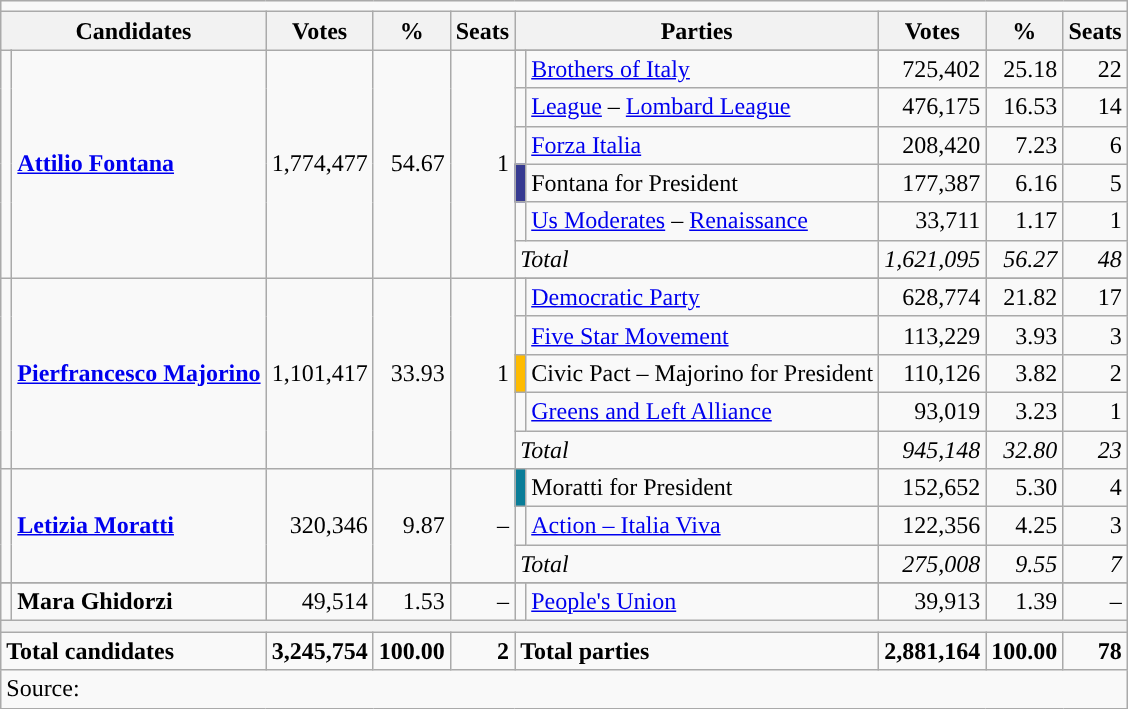<table class="wikitable">
<tr>
<td colspan=10></td>
</tr>
<tr>
<th colspan=2>Candidates</th>
<th>Votes</th>
<th>%</th>
<th>Seats</th>
<th colspan=2>Parties</th>
<th>Votes</th>
<th>%</th>
<th>Seats</th>
</tr>
<tr>
<td rowspan="7"></td>
<td rowspan="7"><strong><a href='#'>Attilio Fontana</a></strong></td>
<td rowspan="7" align=right>1,774,477</td>
<td rowspan="7" align=right>54.67</td>
<td rowspan="7" align=right>1</td>
</tr>
<tr>
<td></td>
<td><a href='#'>Brothers of Italy</a></td>
<td align=right>725,402</td>
<td align=right>25.18</td>
<td align=right>22</td>
</tr>
<tr>
<td></td>
<td><a href='#'>League</a> – <a href='#'>Lombard League</a></td>
<td align=right>476,175</td>
<td align=right>16.53</td>
<td align=right>14</td>
</tr>
<tr>
<td></td>
<td><a href='#'>Forza Italia</a></td>
<td align=right>208,420</td>
<td align=right>7.23</td>
<td align=right>6</td>
</tr>
<tr>
<td bgcolor="#363A91"></td>
<td>Fontana for President</td>
<td align=right>177,387</td>
<td align=right>6.16</td>
<td align=right>5</td>
</tr>
<tr>
<td></td>
<td style="text-align:left;"><a href='#'>Us Moderates</a> – <a href='#'>Renaissance</a></td>
<td align=right>33,711</td>
<td align=right>1.17</td>
<td align=right>1</td>
</tr>
<tr>
<td colspan=2><em>Total</em></td>
<td align=right><em>1,621,095</em></td>
<td align=right><em>56.27</em></td>
<td align=right><em>48</em></td>
</tr>
<tr>
<td rowspan=6></td>
<td rowspan=6><strong><a href='#'>Pierfrancesco Majorino</a></strong></td>
<td rowspan="6" align=right>1,101,417</td>
<td rowspan="6" align=right>33.93</td>
<td rowspan="6" align=right>1</td>
</tr>
<tr>
<td></td>
<td><a href='#'>Democratic Party</a></td>
<td align=right>628,774</td>
<td align=right>21.82</td>
<td align=right>17</td>
</tr>
<tr>
<td></td>
<td><a href='#'>Five Star Movement</a></td>
<td align=right>113,229</td>
<td align=right>3.93</td>
<td align=right>3</td>
</tr>
<tr>
<td bgcolor="#FEBB00"></td>
<td>Civic Pact – Majorino for President</td>
<td align=right>110,126</td>
<td align=right>3.82</td>
<td align=right>2</td>
</tr>
<tr>
<td></td>
<td><a href='#'>Greens and Left Alliance</a></td>
<td align=right>93,019</td>
<td align=right>3.23</td>
<td align=right>1</td>
</tr>
<tr>
<td colspan=2><em>Total</em></td>
<td align=right><em>945,148</em></td>
<td align=right><em>32.80</em></td>
<td align=right><em>23</em></td>
</tr>
<tr>
<td rowspan=3></td>
<td rowspan=3><strong><a href='#'>Letizia Moratti</a></strong></td>
<td rowspan="3" align=right>320,346</td>
<td rowspan="3" align=right>9.87</td>
<td rowspan="3" align=right>–</td>
<td bgcolor="#0A7D98"></td>
<td>Moratti for President</td>
<td align=right>152,652</td>
<td align=right>5.30</td>
<td align=right>4</td>
</tr>
<tr>
<td></td>
<td><a href='#'>Action – Italia Viva</a></td>
<td align=right>122,356</td>
<td align=right>4.25</td>
<td align=right>3</td>
</tr>
<tr>
<td colspan=2><em>Total</em></td>
<td align=right><em>275,008</em></td>
<td align=right><em>9.55</em></td>
<td align=right><em>7</em></td>
</tr>
<tr>
</tr>
<tr>
<td></td>
<td><strong>Mara Ghidorzi</strong></td>
<td align=right>49,514</td>
<td align=right>1.53</td>
<td align=right>–</td>
<td></td>
<td><a href='#'>People's Union</a></td>
<td align=right>39,913</td>
<td align=right>1.39</td>
<td align=right>–</td>
</tr>
<tr>
<th colspan=10></th>
</tr>
<tr>
<td colspan=2><strong>Total candidates</strong></td>
<td align=right><strong>3,245,754</strong></td>
<td align=right><strong>100.00</strong></td>
<td align=right><strong>2</strong></td>
<td colspan=2><strong>Total parties</strong></td>
<td align=right><strong>2,881,164</strong></td>
<td align=right><strong>100.00</strong></td>
<td align=right><strong>78</strong></td>
</tr>
<tr>
<td colspan=10>Source: </td>
</tr>
</table>
